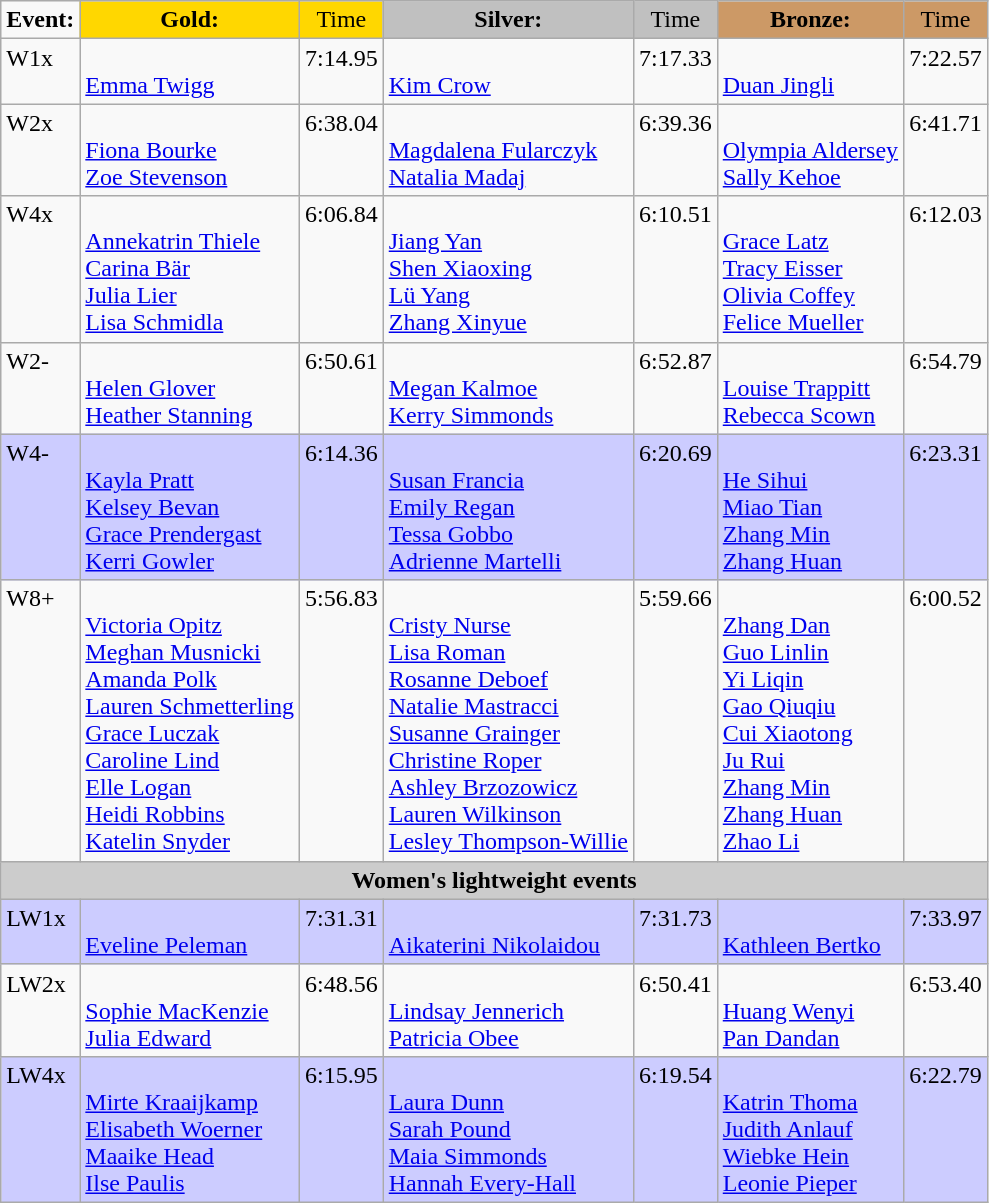<table class="wikitable">
<tr>
<td><strong>Event:</strong></td>
<td style="text-align:center;background-color:gold;"><strong>Gold:</strong></td>
<td style="text-align:center;background-color:gold;">Time</td>
<td style="text-align:center;background-color:silver;"><strong>Silver:</strong></td>
<td style="text-align:center;background-color:silver;">Time</td>
<td style="text-align:center;background-color:#CC9966;"><strong>Bronze:</strong></td>
<td style="text-align:center;background-color:#CC9966;">Time</td>
</tr>
<tr style="vertical-align:top;">
<td>W1x</td>
<td><br><a href='#'>Emma Twigg</a></td>
<td>7:14.95</td>
<td><br><a href='#'>Kim Crow</a></td>
<td>7:17.33</td>
<td><br><a href='#'>Duan Jingli</a></td>
<td>7:22.57</td>
</tr>
<tr style="vertical-align:top;">
<td>W2x</td>
<td><br><a href='#'>Fiona Bourke</a><br><a href='#'>Zoe Stevenson</a></td>
<td>6:38.04</td>
<td><br><a href='#'>Magdalena Fularczyk</a><br><a href='#'>Natalia Madaj</a></td>
<td>6:39.36</td>
<td><br><a href='#'>Olympia Aldersey</a><br><a href='#'>Sally Kehoe</a></td>
<td>6:41.71</td>
</tr>
<tr style="vertical-align:top;">
<td>W4x</td>
<td><br><a href='#'>Annekatrin Thiele</a><br><a href='#'>Carina Bär</a><br><a href='#'>Julia Lier</a><br><a href='#'>Lisa Schmidla</a></td>
<td>6:06.84</td>
<td><br><a href='#'>Jiang Yan</a><br><a href='#'>Shen Xiaoxing</a><br><a href='#'>Lü Yang</a><br><a href='#'>Zhang Xinyue</a></td>
<td>6:10.51</td>
<td><br><a href='#'>Grace Latz</a><br><a href='#'>Tracy Eisser</a><br><a href='#'>Olivia Coffey</a><br><a href='#'>Felice Mueller</a></td>
<td>6:12.03</td>
</tr>
<tr style="vertical-align:top;">
<td>W2- </td>
<td><br><a href='#'>Helen Glover</a><br><a href='#'>Heather Stanning</a></td>
<td>6:50.61</td>
<td><br><a href='#'>Megan Kalmoe</a><br><a href='#'>Kerry Simmonds</a></td>
<td>6:52.87</td>
<td><br><a href='#'>Louise Trappitt</a><br><a href='#'>Rebecca Scown</a></td>
<td>6:54.79</td>
</tr>
<tr style="vertical-align:top; background-color:#ccccff;">
<td>W4- </td>
<td><br><a href='#'>Kayla Pratt</a><br><a href='#'>Kelsey Bevan</a><br><a href='#'>Grace Prendergast</a><br><a href='#'>Kerri Gowler</a></td>
<td>6:14.36</td>
<td><br><a href='#'>Susan Francia</a><br><a href='#'>Emily Regan</a><br><a href='#'>Tessa Gobbo</a><br><a href='#'>Adrienne Martelli</a></td>
<td>6:20.69</td>
<td><br><a href='#'>He Sihui</a><br><a href='#'>Miao Tian</a><br><a href='#'>Zhang Min</a><br><a href='#'>Zhang Huan</a></td>
<td>6:23.31</td>
</tr>
<tr style="vertical-align:top;">
<td>W8+ </td>
<td><br><a href='#'>Victoria Opitz</a><br><a href='#'>Meghan Musnicki</a><br><a href='#'>Amanda Polk</a><br><a href='#'>Lauren Schmetterling</a><br><a href='#'>Grace Luczak</a><br><a href='#'>Caroline Lind</a><br><a href='#'>Elle Logan</a><br><a href='#'>Heidi Robbins</a><br><a href='#'>Katelin Snyder</a></td>
<td>5:56.83</td>
<td><br><a href='#'>Cristy Nurse</a><br><a href='#'>Lisa Roman</a><br><a href='#'>Rosanne Deboef</a><br><a href='#'>Natalie Mastracci</a><br><a href='#'>Susanne Grainger</a><br><a href='#'>Christine Roper</a><br><a href='#'>Ashley Brzozowicz</a><br><a href='#'>Lauren Wilkinson</a><br><a href='#'>Lesley Thompson-Willie</a></td>
<td>5:59.66</td>
<td><br><a href='#'>Zhang Dan</a><br><a href='#'>Guo Linlin</a><br><a href='#'>Yi Liqin</a><br><a href='#'>Gao Qiuqiu</a><br><a href='#'>Cui Xiaotong</a><br><a href='#'>Ju Rui</a><br><a href='#'>Zhang Min</a><br><a href='#'>Zhang Huan</a><br><a href='#'>Zhao Li</a></td>
<td>6:00.52</td>
</tr>
<tr>
<th colspan="7" style="background-color:#CCC;">Women's lightweight events</th>
</tr>
<tr style="vertical-align:top; background-color:#ccccff;">
<td>LW1x</td>
<td><br><a href='#'>Eveline Peleman</a></td>
<td>7:31.31</td>
<td><br><a href='#'>Aikaterini Nikolaidou</a></td>
<td>7:31.73</td>
<td><br><a href='#'>Kathleen Bertko</a></td>
<td>7:33.97</td>
</tr>
<tr style="vertical-align:top;">
<td>LW2x</td>
<td><br><a href='#'>Sophie MacKenzie</a><br><a href='#'>Julia Edward</a></td>
<td>6:48.56</td>
<td><br><a href='#'>Lindsay Jennerich</a><br><a href='#'>Patricia Obee</a></td>
<td>6:50.41</td>
<td><br><a href='#'>Huang Wenyi</a><br><a href='#'>Pan Dandan</a></td>
<td>6:53.40</td>
</tr>
<tr style="vertical-align:top; background-color:#ccccff;">
<td>LW4x</td>
<td><br><a href='#'>Mirte Kraaijkamp</a><br><a href='#'>Elisabeth Woerner</a><br><a href='#'>Maaike Head</a><br><a href='#'>Ilse Paulis</a></td>
<td>6:15.95</td>
<td><br><a href='#'>Laura Dunn</a><br><a href='#'>Sarah Pound</a><br><a href='#'>Maia Simmonds</a><br><a href='#'>Hannah Every-Hall</a></td>
<td>6:19.54</td>
<td><br><a href='#'>Katrin Thoma</a><br><a href='#'>Judith Anlauf</a><br><a href='#'>Wiebke Hein</a><br><a href='#'>Leonie Pieper</a></td>
<td>6:22.79</td>
</tr>
</table>
